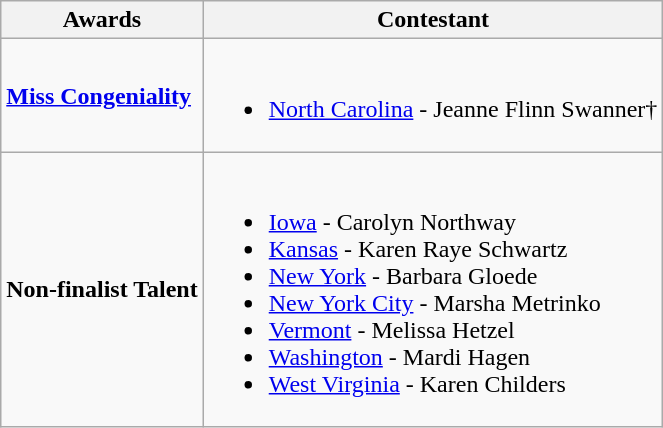<table class="wikitable">
<tr>
<th>Awards</th>
<th>Contestant</th>
</tr>
<tr>
<td><strong><a href='#'>Miss Congeniality</a></strong></td>
<td><br><ul><li> <a href='#'>North Carolina</a> - Jeanne Flinn Swanner†</li></ul></td>
</tr>
<tr>
<td><strong>Non-finalist Talent</strong></td>
<td><br><ul><li> <a href='#'>Iowa</a> - Carolyn Northway</li><li> <a href='#'>Kansas</a> - Karen Raye Schwartz</li><li> <a href='#'>New York</a> - Barbara Gloede</li><li> <a href='#'>New York City</a> - Marsha Metrinko</li><li> <a href='#'>Vermont</a> - Melissa Hetzel</li><li> <a href='#'>Washington</a> - Mardi Hagen</li><li> <a href='#'>West Virginia</a> - Karen Childers</li></ul></td>
</tr>
</table>
